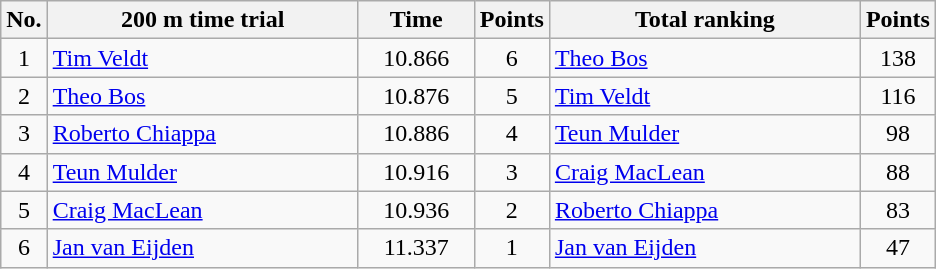<table class="wikitable">
<tr>
<th width="20px">No.</th>
<th width="200px">200 m time trial</th>
<th width="70px">Time</th>
<th width="40px">Points</th>
<th width="200px">Total ranking</th>
<th width="40px">Points</th>
</tr>
<tr align=center>
<td>1</td>
<td align=left> <a href='#'>Tim Veldt</a></td>
<td>10.866</td>
<td>6</td>
<td align=left> <a href='#'>Theo Bos</a></td>
<td>138</td>
</tr>
<tr align=center>
<td>2</td>
<td align=left> <a href='#'>Theo Bos</a></td>
<td>10.876</td>
<td>5</td>
<td align=left> <a href='#'>Tim Veldt</a></td>
<td>116</td>
</tr>
<tr align=center>
<td>3</td>
<td align=left> <a href='#'>Roberto Chiappa</a></td>
<td>10.886</td>
<td>4</td>
<td align=left> <a href='#'>Teun Mulder</a></td>
<td>98</td>
</tr>
<tr align=center>
<td>4</td>
<td align=left> <a href='#'>Teun Mulder</a></td>
<td>10.916</td>
<td>3</td>
<td align=left> <a href='#'>Craig MacLean</a></td>
<td>88</td>
</tr>
<tr align=center>
<td>5</td>
<td align=left> <a href='#'>Craig MacLean</a></td>
<td>10.936</td>
<td>2</td>
<td align=left> <a href='#'>Roberto Chiappa</a></td>
<td>83</td>
</tr>
<tr align=center>
<td>6</td>
<td align=left> <a href='#'>Jan van Eijden</a></td>
<td>11.337</td>
<td>1</td>
<td align=left> <a href='#'>Jan van Eijden</a></td>
<td>47</td>
</tr>
</table>
